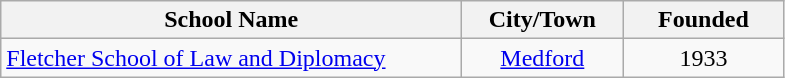<table class="wikitable">
<tr>
<th width=300>School Name</th>
<th width=100>City/Town</th>
<th width = 100>Founded</th>
</tr>
<tr>
<td><a href='#'>Fletcher School of Law and Diplomacy</a></td>
<td style="text-align:center;"><a href='#'>Medford</a></td>
<td style="text-align:center;">1933</td>
</tr>
</table>
